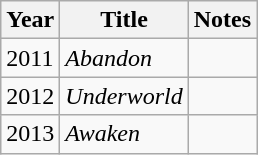<table class="wikitable sortable">
<tr>
<th>Year</th>
<th>Title</th>
<th>Notes</th>
</tr>
<tr>
<td>2011</td>
<td><em>Abandon</em></td>
<td></td>
</tr>
<tr>
<td>2012</td>
<td><em>Underworld</em></td>
<td></td>
</tr>
<tr>
<td>2013</td>
<td><em>Awaken</em></td>
<td></td>
</tr>
</table>
